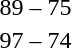<table style="text-align:center;">
<tr>
<th width=200></th>
<th width=100></th>
<th width=200></th>
<th></th>
</tr>
<tr>
<td align=right><strong></strong></td>
<td>89 – 75</td>
<td align=left></td>
</tr>
<tr>
<td align=right><strong></strong></td>
<td>97 – 74</td>
<td align=left></td>
</tr>
</table>
